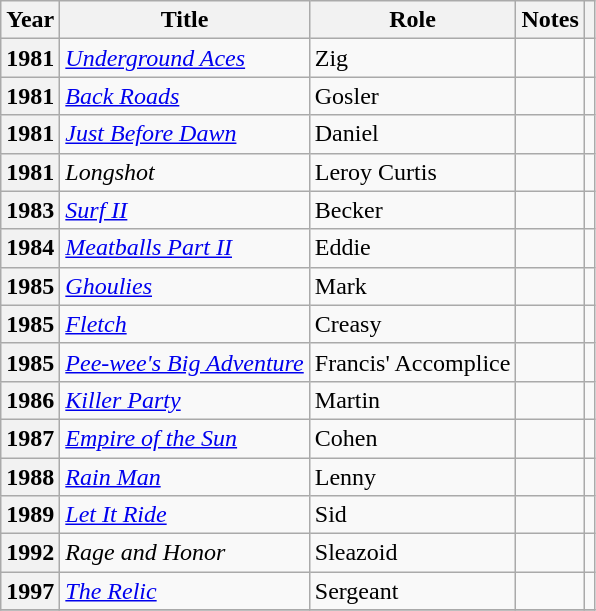<table class="wikitable plainrowheaders sortable" style="margin-right: 0;">
<tr>
<th scope="col">Year</th>
<th scope="col">Title</th>
<th scope="col">Role</th>
<th scope="col" class="unsortable">Notes</th>
<th scope="col" class="unsortable"></th>
</tr>
<tr>
<th scope="row">1981</th>
<td><em><a href='#'>Underground Aces </a></em></td>
<td>Zig</td>
<td></td>
<td style="text-align:center;"></td>
</tr>
<tr>
<th scope="row">1981</th>
<td><em><a href='#'>Back Roads</a></em></td>
<td>Gosler</td>
<td></td>
<td style="text-align:center;"></td>
</tr>
<tr>
<th scope="row">1981</th>
<td><em><a href='#'>Just Before Dawn</a></em></td>
<td>Daniel</td>
<td></td>
<td style="text-align:center;"></td>
</tr>
<tr>
<th scope="row">1981</th>
<td><em>Longshot</em></td>
<td>Leroy Curtis</td>
<td></td>
<td style="text-align:center;"></td>
</tr>
<tr>
<th scope="row">1983</th>
<td><em><a href='#'>Surf II</a></em></td>
<td>Becker</td>
<td></td>
<td style="text-align:center;"></td>
</tr>
<tr>
<th scope="row">1984</th>
<td><em><a href='#'>Meatballs Part II</a></em></td>
<td>Eddie</td>
<td></td>
<td style="text-align:center;"></td>
</tr>
<tr>
<th scope="row">1985</th>
<td><em><a href='#'>Ghoulies</a></em></td>
<td>Mark</td>
<td></td>
<td style="text-align:center;"></td>
</tr>
<tr>
<th scope="row">1985</th>
<td><em><a href='#'>Fletch</a></em></td>
<td>Creasy</td>
<td></td>
<td style="text-align:center;"></td>
</tr>
<tr>
<th scope="row">1985</th>
<td><em><a href='#'>Pee-wee's Big Adventure</a></em></td>
<td>Francis' Accomplice</td>
<td></td>
<td style="text-align:center;"></td>
</tr>
<tr>
<th scope="row">1986</th>
<td><em><a href='#'>Killer Party</a></em></td>
<td>Martin</td>
<td></td>
<td style="text-align:center;"></td>
</tr>
<tr>
<th scope="row">1987</th>
<td><em><a href='#'>Empire of the Sun</a></em></td>
<td>Cohen</td>
<td></td>
<td style="text-align:center;"></td>
</tr>
<tr>
<th scope="row">1988</th>
<td><em><a href='#'>Rain Man</a></em></td>
<td>Lenny</td>
<td></td>
<td style="text-align:center;"></td>
</tr>
<tr>
<th scope="row">1989</th>
<td><em><a href='#'>Let It Ride</a></em></td>
<td>Sid</td>
<td></td>
<td style="text-align:center;"></td>
</tr>
<tr>
<th scope="row">1992</th>
<td><em>Rage and Honor </em></td>
<td>Sleazoid</td>
<td></td>
<td style="text-align:center;"></td>
</tr>
<tr>
<th scope="row">1997</th>
<td><em><a href='#'>The Relic</a></em></td>
<td>Sergeant</td>
<td></td>
<td style="text-align:center;"></td>
</tr>
<tr>
</tr>
</table>
